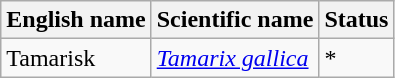<table class="wikitable" |>
<tr>
<th>English name</th>
<th>Scientific name</th>
<th>Status</th>
</tr>
<tr>
<td>Tamarisk</td>
<td><em><a href='#'>Tamarix gallica</a></em></td>
<td>*</td>
</tr>
</table>
